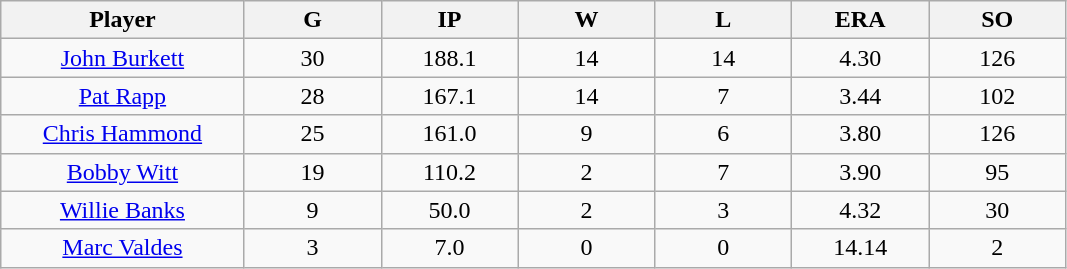<table class="wikitable sortable">
<tr>
<th bgcolor="#DDDDFF" width="16%">Player</th>
<th bgcolor="#DDDDFF" width="9%">G</th>
<th bgcolor="#DDDDFF" width="9%">IP</th>
<th bgcolor="#DDDDFF" width="9%">W</th>
<th bgcolor="#DDDDFF" width="9%">L</th>
<th bgcolor="#DDDDFF" width="9%">ERA</th>
<th bgcolor="#DDDDFF" width="9%">SO</th>
</tr>
<tr align="center">
<td><a href='#'>John Burkett</a></td>
<td>30</td>
<td>188.1</td>
<td>14</td>
<td>14</td>
<td>4.30</td>
<td>126</td>
</tr>
<tr align=center>
<td><a href='#'>Pat Rapp</a></td>
<td>28</td>
<td>167.1</td>
<td>14</td>
<td>7</td>
<td>3.44</td>
<td>102</td>
</tr>
<tr align=center>
<td><a href='#'>Chris Hammond</a></td>
<td>25</td>
<td>161.0</td>
<td>9</td>
<td>6</td>
<td>3.80</td>
<td>126</td>
</tr>
<tr align=center>
<td><a href='#'>Bobby Witt</a></td>
<td>19</td>
<td>110.2</td>
<td>2</td>
<td>7</td>
<td>3.90</td>
<td>95</td>
</tr>
<tr align=center>
<td><a href='#'>Willie Banks</a></td>
<td>9</td>
<td>50.0</td>
<td>2</td>
<td>3</td>
<td>4.32</td>
<td>30</td>
</tr>
<tr align=center>
<td><a href='#'>Marc Valdes</a></td>
<td>3</td>
<td>7.0</td>
<td>0</td>
<td>0</td>
<td>14.14</td>
<td>2</td>
</tr>
</table>
